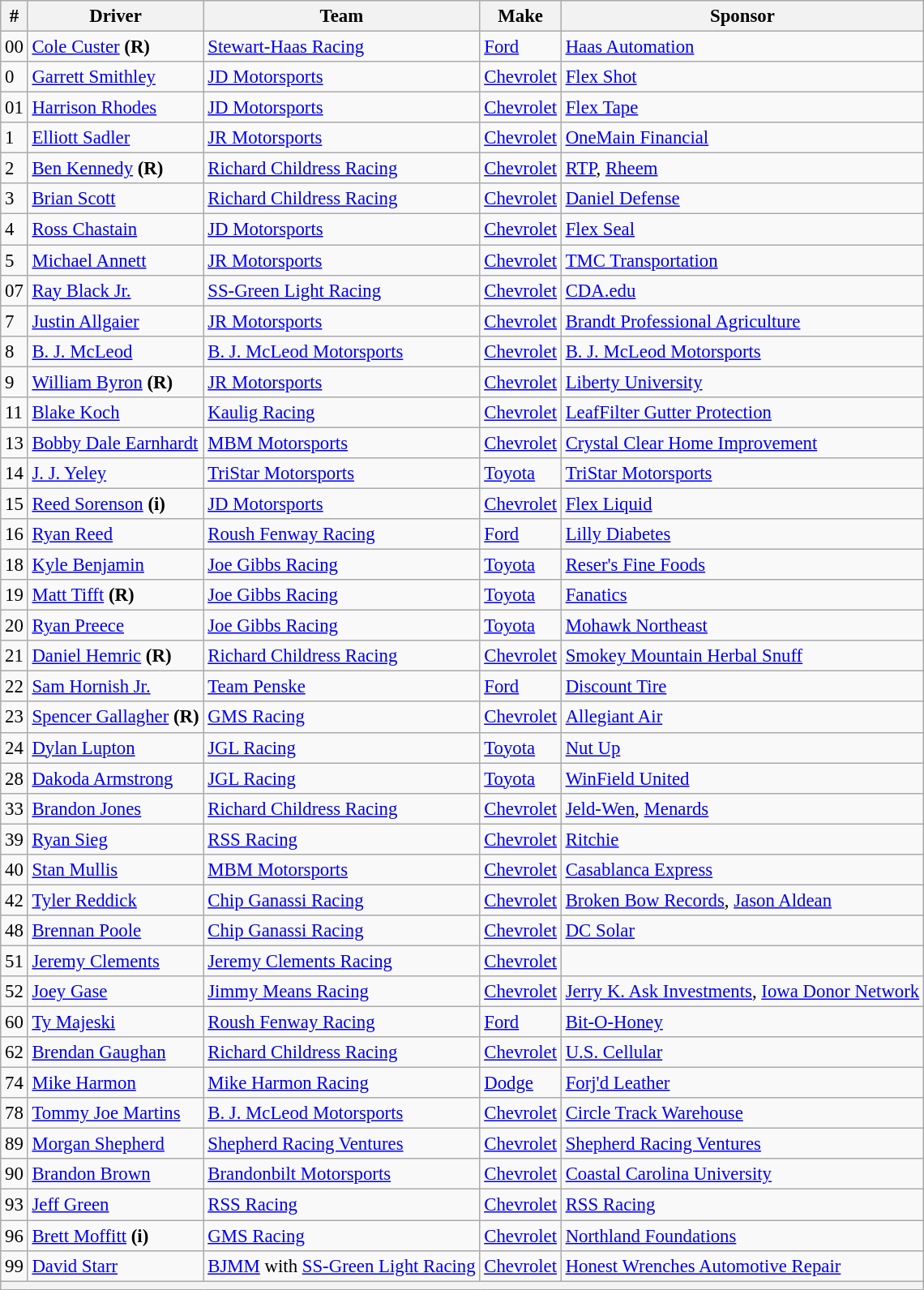<table class="wikitable" style="font-size:95%">
<tr>
<th>#</th>
<th>Driver</th>
<th>Team</th>
<th>Make</th>
<th>Sponsor</th>
</tr>
<tr>
<td>00</td>
<td><a href='#'>Cole Custer</a> <strong>(R)</strong></td>
<td><a href='#'>Stewart-Haas Racing</a></td>
<td><a href='#'>Ford</a></td>
<td><a href='#'>Haas Automation</a></td>
</tr>
<tr>
<td>0</td>
<td><a href='#'>Garrett Smithley</a></td>
<td><a href='#'>JD Motorsports</a></td>
<td><a href='#'>Chevrolet</a></td>
<td><a href='#'>Flex Shot</a></td>
</tr>
<tr>
<td>01</td>
<td><a href='#'>Harrison Rhodes</a></td>
<td><a href='#'>JD Motorsports</a></td>
<td><a href='#'>Chevrolet</a></td>
<td><a href='#'>Flex Tape</a></td>
</tr>
<tr>
<td>1</td>
<td><a href='#'>Elliott Sadler</a></td>
<td><a href='#'>JR Motorsports</a></td>
<td><a href='#'>Chevrolet</a></td>
<td><a href='#'>OneMain Financial</a></td>
</tr>
<tr>
<td>2</td>
<td><a href='#'>Ben Kennedy</a> <strong>(R)</strong></td>
<td><a href='#'>Richard Childress Racing</a></td>
<td><a href='#'>Chevrolet</a></td>
<td><a href='#'>RTP</a>, <a href='#'>Rheem</a></td>
</tr>
<tr>
<td>3</td>
<td><a href='#'>Brian Scott</a></td>
<td><a href='#'>Richard Childress Racing</a></td>
<td><a href='#'>Chevrolet</a></td>
<td><a href='#'>Daniel Defense</a></td>
</tr>
<tr>
<td>4</td>
<td><a href='#'>Ross Chastain</a></td>
<td><a href='#'>JD Motorsports</a></td>
<td><a href='#'>Chevrolet</a></td>
<td><a href='#'>Flex Seal</a></td>
</tr>
<tr>
<td>5</td>
<td><a href='#'>Michael Annett</a></td>
<td><a href='#'>JR Motorsports</a></td>
<td><a href='#'>Chevrolet</a></td>
<td><a href='#'>TMC Transportation</a></td>
</tr>
<tr>
<td>07</td>
<td><a href='#'>Ray Black Jr.</a></td>
<td><a href='#'>SS-Green Light Racing</a></td>
<td><a href='#'>Chevrolet</a></td>
<td><a href='#'>CDA.edu</a></td>
</tr>
<tr>
<td>7</td>
<td><a href='#'>Justin Allgaier</a></td>
<td><a href='#'>JR Motorsports</a></td>
<td><a href='#'>Chevrolet</a></td>
<td><a href='#'>Brandt Professional Agriculture</a></td>
</tr>
<tr>
<td>8</td>
<td><a href='#'>B. J. McLeod</a></td>
<td><a href='#'>B. J. McLeod Motorsports</a></td>
<td><a href='#'>Chevrolet</a></td>
<td><a href='#'>B. J. McLeod Motorsports</a></td>
</tr>
<tr>
<td>9</td>
<td><a href='#'>William Byron</a> <strong>(R)</strong></td>
<td><a href='#'>JR Motorsports</a></td>
<td><a href='#'>Chevrolet</a></td>
<td><a href='#'>Liberty University</a></td>
</tr>
<tr>
<td>11</td>
<td><a href='#'>Blake Koch</a></td>
<td><a href='#'>Kaulig Racing</a></td>
<td><a href='#'>Chevrolet</a></td>
<td><a href='#'>LeafFilter Gutter Protection</a></td>
</tr>
<tr>
<td>13</td>
<td><a href='#'>Bobby Dale Earnhardt</a></td>
<td><a href='#'>MBM Motorsports</a></td>
<td><a href='#'>Chevrolet</a></td>
<td><a href='#'>Crystal Clear Home Improvement</a></td>
</tr>
<tr>
<td>14</td>
<td><a href='#'>J. J. Yeley</a></td>
<td><a href='#'>TriStar Motorsports</a></td>
<td><a href='#'>Toyota</a></td>
<td><a href='#'>TriStar Motorsports</a></td>
</tr>
<tr>
<td>15</td>
<td><a href='#'>Reed Sorenson</a> <strong>(i)</strong></td>
<td><a href='#'>JD Motorsports</a></td>
<td><a href='#'>Chevrolet</a></td>
<td><a href='#'>Flex Liquid</a></td>
</tr>
<tr>
<td>16</td>
<td><a href='#'>Ryan Reed</a></td>
<td><a href='#'>Roush Fenway Racing</a></td>
<td><a href='#'>Ford</a></td>
<td><a href='#'>Lilly Diabetes</a></td>
</tr>
<tr>
<td>18</td>
<td><a href='#'>Kyle Benjamin</a></td>
<td><a href='#'>Joe Gibbs Racing</a></td>
<td><a href='#'>Toyota</a></td>
<td><a href='#'>Reser's Fine Foods</a></td>
</tr>
<tr>
<td>19</td>
<td><a href='#'>Matt Tifft</a> <strong>(R)</strong></td>
<td><a href='#'>Joe Gibbs Racing</a></td>
<td><a href='#'>Toyota</a></td>
<td><a href='#'>Fanatics</a></td>
</tr>
<tr>
<td>20</td>
<td><a href='#'>Ryan Preece</a></td>
<td><a href='#'>Joe Gibbs Racing</a></td>
<td><a href='#'>Toyota</a></td>
<td><a href='#'>Mohawk Northeast</a></td>
</tr>
<tr>
<td>21</td>
<td><a href='#'>Daniel Hemric</a> <strong>(R)</strong></td>
<td><a href='#'>Richard Childress Racing</a></td>
<td><a href='#'>Chevrolet</a></td>
<td><a href='#'>Smokey Mountain Herbal Snuff</a></td>
</tr>
<tr>
<td>22</td>
<td><a href='#'>Sam Hornish Jr.</a></td>
<td><a href='#'>Team Penske</a></td>
<td><a href='#'>Ford</a></td>
<td><a href='#'>Discount Tire</a></td>
</tr>
<tr>
<td>23</td>
<td><a href='#'>Spencer Gallagher</a> <strong>(R)</strong></td>
<td><a href='#'>GMS Racing</a></td>
<td><a href='#'>Chevrolet</a></td>
<td><a href='#'>Allegiant Air</a></td>
</tr>
<tr>
<td>24</td>
<td><a href='#'>Dylan Lupton</a></td>
<td><a href='#'>JGL Racing</a></td>
<td><a href='#'>Toyota</a></td>
<td><a href='#'>Nut Up</a></td>
</tr>
<tr>
<td>28</td>
<td><a href='#'>Dakoda Armstrong</a></td>
<td><a href='#'>JGL Racing</a></td>
<td><a href='#'>Toyota</a></td>
<td><a href='#'>WinField United</a></td>
</tr>
<tr>
<td>33</td>
<td><a href='#'>Brandon Jones</a></td>
<td><a href='#'>Richard Childress Racing</a></td>
<td><a href='#'>Chevrolet</a></td>
<td><a href='#'>Jeld-Wen</a>, <a href='#'>Menards</a></td>
</tr>
<tr>
<td>39</td>
<td><a href='#'>Ryan Sieg</a></td>
<td><a href='#'>RSS Racing</a></td>
<td><a href='#'>Chevrolet</a></td>
<td><a href='#'>Ritchie</a></td>
</tr>
<tr>
<td>40</td>
<td><a href='#'>Stan Mullis</a></td>
<td><a href='#'>MBM Motorsports</a></td>
<td><a href='#'>Chevrolet</a></td>
<td><a href='#'>Casablanca Express</a></td>
</tr>
<tr>
<td>42</td>
<td><a href='#'>Tyler Reddick</a></td>
<td><a href='#'>Chip Ganassi Racing</a></td>
<td><a href='#'>Chevrolet</a></td>
<td><a href='#'>Broken Bow Records</a>, <a href='#'>Jason Aldean</a></td>
</tr>
<tr>
<td>48</td>
<td><a href='#'>Brennan Poole</a></td>
<td><a href='#'>Chip Ganassi Racing</a></td>
<td><a href='#'>Chevrolet</a></td>
<td><a href='#'>DC Solar</a></td>
</tr>
<tr>
<td>51</td>
<td><a href='#'>Jeremy Clements</a></td>
<td><a href='#'>Jeremy Clements Racing</a></td>
<td><a href='#'>Chevrolet</a></td>
<td></td>
</tr>
<tr>
<td>52</td>
<td><a href='#'>Joey Gase</a></td>
<td><a href='#'>Jimmy Means Racing</a></td>
<td><a href='#'>Chevrolet</a></td>
<td><a href='#'>Jerry K. Ask Investments</a>, <a href='#'>Iowa Donor Network</a></td>
</tr>
<tr>
<td>60</td>
<td><a href='#'>Ty Majeski</a></td>
<td><a href='#'>Roush Fenway Racing</a></td>
<td><a href='#'>Ford</a></td>
<td><a href='#'>Bit-O-Honey</a></td>
</tr>
<tr>
<td>62</td>
<td><a href='#'>Brendan Gaughan</a></td>
<td><a href='#'>Richard Childress Racing</a></td>
<td><a href='#'>Chevrolet</a></td>
<td><a href='#'>U.S. Cellular</a></td>
</tr>
<tr>
<td>74</td>
<td><a href='#'>Mike Harmon</a></td>
<td><a href='#'>Mike Harmon Racing</a></td>
<td><a href='#'>Dodge</a></td>
<td><a href='#'>Forj'd Leather</a></td>
</tr>
<tr>
<td>78</td>
<td><a href='#'>Tommy Joe Martins</a></td>
<td><a href='#'>B. J. McLeod Motorsports</a></td>
<td><a href='#'>Chevrolet</a></td>
<td><a href='#'>Circle Track Warehouse</a></td>
</tr>
<tr>
<td>89</td>
<td><a href='#'>Morgan Shepherd</a></td>
<td><a href='#'>Shepherd Racing Ventures</a></td>
<td><a href='#'>Chevrolet</a></td>
<td><a href='#'>Shepherd Racing Ventures</a></td>
</tr>
<tr>
<td>90</td>
<td><a href='#'>Brandon Brown</a></td>
<td><a href='#'>Brandonbilt Motorsports</a></td>
<td><a href='#'>Chevrolet</a></td>
<td><a href='#'>Coastal Carolina University</a></td>
</tr>
<tr>
<td>93</td>
<td><a href='#'>Jeff Green</a></td>
<td><a href='#'>RSS Racing</a></td>
<td><a href='#'>Chevrolet</a></td>
<td><a href='#'>RSS Racing</a></td>
</tr>
<tr>
<td>96</td>
<td><a href='#'>Brett Moffitt</a> <strong>(i)</strong></td>
<td><a href='#'>GMS Racing</a></td>
<td><a href='#'>Chevrolet</a></td>
<td><a href='#'>Northland Foundations</a></td>
</tr>
<tr>
<td>99</td>
<td><a href='#'>David Starr</a></td>
<td><a href='#'>BJMM</a> with <a href='#'>SS-Green Light Racing</a></td>
<td><a href='#'>Chevrolet</a></td>
<td><a href='#'>Honest Wrenches Automotive Repair</a></td>
</tr>
<tr>
<th colspan="5"></th>
</tr>
</table>
